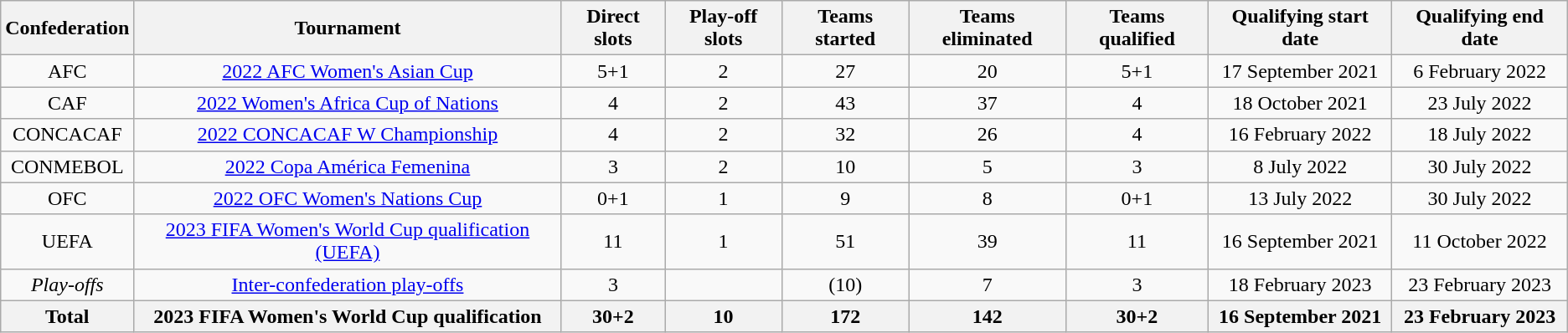<table class="wikitable sortable" style="text-align: center;">
<tr>
<th>Confederation</th>
<th>Tournament</th>
<th>Direct slots</th>
<th>Play-off slots</th>
<th>Teams started</th>
<th>Teams eliminated</th>
<th>Teams qualified</th>
<th>Qualifying start date</th>
<th>Qualifying end date</th>
</tr>
<tr>
<td>AFC</td>
<td><a href='#'>2022 AFC Women's Asian Cup</a></td>
<td>5+1</td>
<td>2</td>
<td>27</td>
<td>20</td>
<td>5+1</td>
<td>17 September 2021</td>
<td>6 February 2022</td>
</tr>
<tr>
<td>CAF</td>
<td><a href='#'>2022 Women's Africa Cup of Nations</a></td>
<td>4</td>
<td>2</td>
<td>43</td>
<td>37</td>
<td>4</td>
<td>18 October 2021</td>
<td>23 July 2022</td>
</tr>
<tr>
<td>CONCACAF</td>
<td><a href='#'>2022 CONCACAF W Championship</a></td>
<td>4</td>
<td>2</td>
<td>32</td>
<td>26</td>
<td>4</td>
<td>16 February 2022</td>
<td>18 July 2022</td>
</tr>
<tr>
<td>CONMEBOL</td>
<td><a href='#'>2022 Copa América Femenina</a></td>
<td>3</td>
<td>2</td>
<td>10</td>
<td>5</td>
<td>3</td>
<td>8 July 2022</td>
<td>30 July 2022</td>
</tr>
<tr>
<td>OFC</td>
<td><a href='#'>2022 OFC Women's Nations Cup</a></td>
<td>0+1</td>
<td>1</td>
<td>9</td>
<td>8</td>
<td>0+1</td>
<td>13 July 2022</td>
<td>30 July 2022</td>
</tr>
<tr>
<td>UEFA</td>
<td><a href='#'>2023 FIFA Women's World Cup qualification (UEFA)</a></td>
<td>11</td>
<td>1</td>
<td>51</td>
<td>39</td>
<td>11</td>
<td>16 September 2021</td>
<td>11 October 2022</td>
</tr>
<tr>
<td><em>Play-offs</em></td>
<td><a href='#'>Inter-confederation play-offs</a></td>
<td>3</td>
<td></td>
<td>(10)</td>
<td>7</td>
<td>3</td>
<td>18 February 2023</td>
<td>23 February 2023</td>
</tr>
<tr>
<th>Total</th>
<th>2023 FIFA Women's World Cup qualification</th>
<th>30+2</th>
<th>10</th>
<th>172</th>
<th>142</th>
<th>30+2</th>
<th>16 September 2021</th>
<th>23 February 2023</th>
</tr>
</table>
